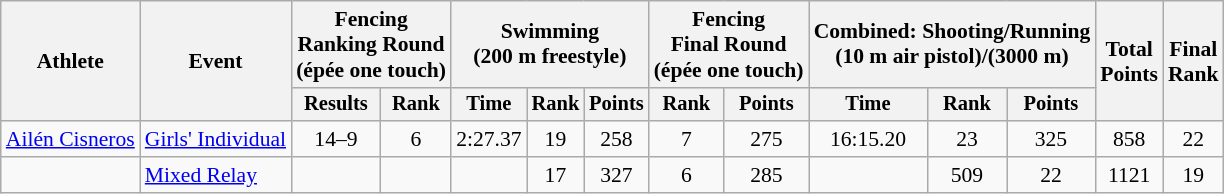<table class="wikitable" style="font-size:90%;">
<tr>
<th rowspan=2>Athlete</th>
<th rowspan=2>Event</th>
<th colspan=2>Fencing<br>Ranking Round<br><span>(épée one touch)</span></th>
<th colspan=3>Swimming<br><span>(200 m freestyle)</span></th>
<th colspan=2>Fencing<br>Final Round<br><span>(épée one touch)</span></th>
<th colspan=3>Combined: Shooting/Running<br><span>(10 m air pistol)/(3000 m)</span></th>
<th rowspan=2>Total<br>Points</th>
<th rowspan=2>Final<br>Rank</th>
</tr>
<tr style="font-size:95%">
<th>Results</th>
<th>Rank</th>
<th>Time</th>
<th>Rank</th>
<th>Points</th>
<th>Rank</th>
<th>Points</th>
<th>Time</th>
<th>Rank</th>
<th>Points</th>
</tr>
<tr align=center>
<td align=left><a href='#'>Ailén Cisneros</a></td>
<td align=left><a href='#'>Girls' Individual</a></td>
<td>14–9</td>
<td>6</td>
<td>2:27.37</td>
<td>19</td>
<td>258</td>
<td>7</td>
<td>275</td>
<td>16:15.20</td>
<td>23</td>
<td>325</td>
<td>858</td>
<td>22</td>
</tr>
<tr align=center>
<td align=left><br></td>
<td align=left><a href='#'>Mixed Relay</a></td>
<td></td>
<td></td>
<td></td>
<td>17</td>
<td>327</td>
<td>6</td>
<td>285</td>
<td></td>
<td>509</td>
<td>22</td>
<td>1121</td>
<td>19</td>
</tr>
</table>
